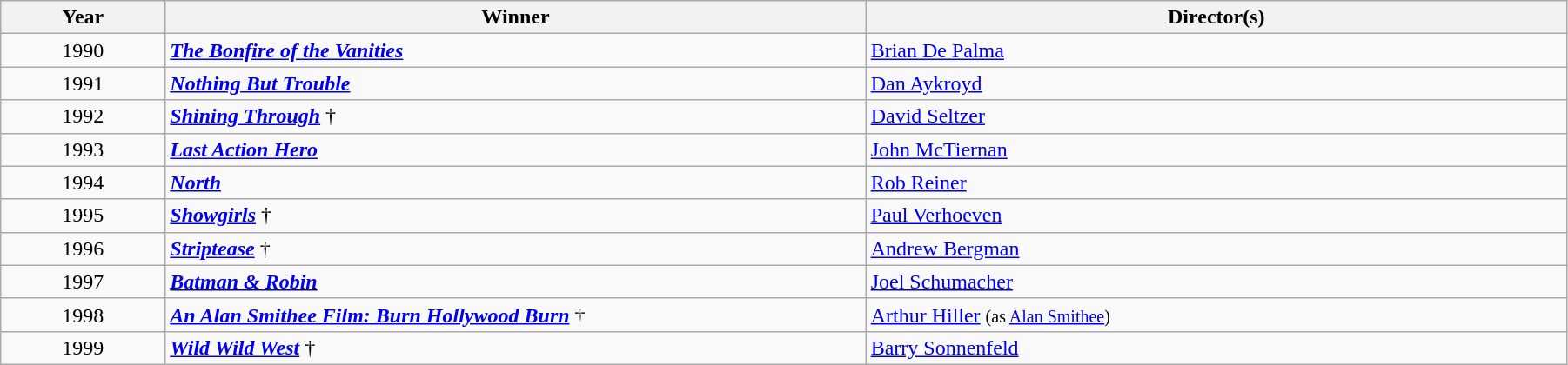<table class="wikitable" width="95%" cellpadding="5">
<tr>
<th width="100"><strong>Year</strong></th>
<th width="450"><strong>Winner</strong></th>
<th width="450"><strong>Director(s)</strong></th>
</tr>
<tr>
<td style="text-align:center;">1990</td>
<td><strong><em><a href='#'>The Bonfire of the Vanities</a></em></strong></td>
<td><a href='#'>Brian De Palma</a></td>
</tr>
<tr>
<td style="text-align:center;">1991</td>
<td><strong><em><a href='#'>Nothing But Trouble</a></em></strong></td>
<td><a href='#'>Dan Aykroyd</a></td>
</tr>
<tr>
<td style="text-align:center;">1992</td>
<td><strong><em><a href='#'>Shining Through</a></em></strong> †</td>
<td><a href='#'>David Seltzer</a></td>
</tr>
<tr>
<td style="text-align:center;">1993</td>
<td><strong><em><a href='#'>Last Action Hero</a></em></strong></td>
<td><a href='#'>John McTiernan</a></td>
</tr>
<tr>
<td style="text-align:center;">1994</td>
<td><strong><em><a href='#'>North</a></em></strong></td>
<td><a href='#'>Rob Reiner</a></td>
</tr>
<tr>
<td style="text-align:center;">1995</td>
<td><strong><em><a href='#'>Showgirls</a></em></strong> †</td>
<td><a href='#'>Paul Verhoeven</a></td>
</tr>
<tr>
<td style="text-align:center;">1996</td>
<td><strong><em><a href='#'>Striptease</a></em></strong> †</td>
<td><a href='#'>Andrew Bergman</a></td>
</tr>
<tr>
<td style="text-align:center;">1997</td>
<td><strong><em><a href='#'>Batman & Robin</a></em></strong></td>
<td><a href='#'>Joel Schumacher</a></td>
</tr>
<tr>
<td style="text-align:center;">1998</td>
<td><strong><em><a href='#'>An Alan Smithee Film: Burn Hollywood Burn</a></em></strong> †</td>
<td><a href='#'>Arthur Hiller</a> <small>(as <a href='#'>Alan Smithee</a>)</small></td>
</tr>
<tr>
<td style="text-align:center;">1999</td>
<td><strong><em><a href='#'>Wild Wild West</a></em></strong> †</td>
<td><a href='#'>Barry Sonnenfeld</a></td>
</tr>
</table>
